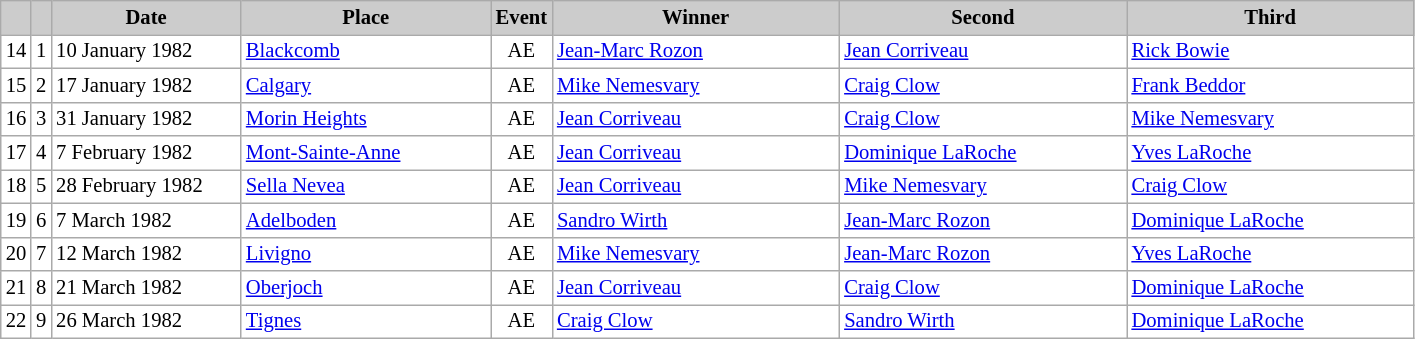<table class="wikitable plainrowheaders" style="background:#fff; font-size:86%; line-height:16px; border:grey solid 1px; border-collapse:collapse;">
<tr style="background:#ccc; text-align:center;">
<th scope="col" style="background:#ccc; width=20 px;"></th>
<th scope="col" style="background:#ccc; width=30 px;"></th>
<th scope="col" style="background:#ccc; width:120px;">Date</th>
<th scope="col" style="background:#ccc; width:160px;">Place</th>
<th scope="col" style="background:#ccc; width:15px;">Event</th>
<th scope="col" style="background:#ccc; width:185px;">Winner</th>
<th scope="col" style="background:#ccc; width:185px;">Second</th>
<th scope="col" style="background:#ccc; width:185px;">Third</th>
</tr>
<tr>
<td align=center>14</td>
<td align=center>1</td>
<td>10 January 1982</td>
<td> <a href='#'>Blackcomb</a></td>
<td align=center>AE</td>
<td> <a href='#'>Jean-Marc Rozon</a></td>
<td> <a href='#'>Jean Corriveau</a></td>
<td> <a href='#'>Rick Bowie</a></td>
</tr>
<tr>
<td align=center>15</td>
<td align=center>2</td>
<td>17 January 1982</td>
<td> <a href='#'>Calgary</a></td>
<td align=center>AE</td>
<td> <a href='#'>Mike Nemesvary</a></td>
<td> <a href='#'>Craig Clow</a></td>
<td> <a href='#'>Frank Beddor</a></td>
</tr>
<tr>
<td align=center>16</td>
<td align=center>3</td>
<td>31 January 1982</td>
<td> <a href='#'>Morin Heights</a></td>
<td align=center>AE</td>
<td> <a href='#'>Jean Corriveau</a></td>
<td> <a href='#'>Craig Clow</a></td>
<td> <a href='#'>Mike Nemesvary</a></td>
</tr>
<tr>
<td align=center>17</td>
<td align=center>4</td>
<td>7 February 1982</td>
<td> <a href='#'>Mont-Sainte-Anne</a></td>
<td align=center>AE</td>
<td> <a href='#'>Jean Corriveau</a></td>
<td> <a href='#'>Dominique LaRoche</a></td>
<td> <a href='#'>Yves LaRoche</a></td>
</tr>
<tr>
<td align=center>18</td>
<td align=center>5</td>
<td>28 February 1982</td>
<td> <a href='#'>Sella Nevea</a></td>
<td align=center>AE</td>
<td> <a href='#'>Jean Corriveau</a></td>
<td> <a href='#'>Mike Nemesvary</a></td>
<td> <a href='#'>Craig Clow</a></td>
</tr>
<tr>
<td align=center>19</td>
<td align=center>6</td>
<td>7 March 1982</td>
<td> <a href='#'>Adelboden</a></td>
<td align=center>AE</td>
<td> <a href='#'>Sandro Wirth</a></td>
<td> <a href='#'>Jean-Marc Rozon</a></td>
<td> <a href='#'>Dominique LaRoche</a></td>
</tr>
<tr>
<td align=center>20</td>
<td align=center>7</td>
<td>12 March 1982</td>
<td> <a href='#'>Livigno</a></td>
<td align=center>AE</td>
<td> <a href='#'>Mike Nemesvary</a></td>
<td> <a href='#'>Jean-Marc Rozon</a></td>
<td> <a href='#'>Yves LaRoche</a></td>
</tr>
<tr>
<td align=center>21</td>
<td align=center>8</td>
<td>21 March 1982</td>
<td> <a href='#'>Oberjoch</a></td>
<td align=center>AE</td>
<td> <a href='#'>Jean Corriveau</a></td>
<td> <a href='#'>Craig Clow</a></td>
<td> <a href='#'>Dominique LaRoche</a></td>
</tr>
<tr>
<td align=center>22</td>
<td align=center>9</td>
<td>26 March 1982</td>
<td> <a href='#'>Tignes</a></td>
<td align=center>AE</td>
<td> <a href='#'>Craig Clow</a></td>
<td> <a href='#'>Sandro Wirth</a></td>
<td> <a href='#'>Dominique LaRoche</a></td>
</tr>
</table>
